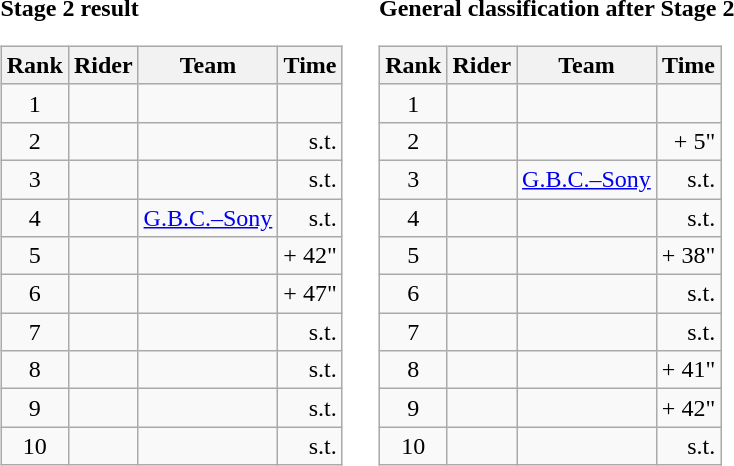<table>
<tr>
<td><strong>Stage 2 result</strong><br><table class="wikitable">
<tr>
<th scope="col">Rank</th>
<th scope="col">Rider</th>
<th scope="col">Team</th>
<th scope="col">Time</th>
</tr>
<tr>
<td style="text-align:center;">1</td>
<td></td>
<td></td>
<td style="text-align:right;"></td>
</tr>
<tr>
<td style="text-align:center;">2</td>
<td></td>
<td></td>
<td style="text-align:right;">s.t.</td>
</tr>
<tr>
<td style="text-align:center;">3</td>
<td></td>
<td></td>
<td style="text-align:right;">s.t.</td>
</tr>
<tr>
<td style="text-align:center;">4</td>
<td></td>
<td><a href='#'>G.B.C.–Sony</a></td>
<td style="text-align:right;">s.t.</td>
</tr>
<tr>
<td style="text-align:center;">5</td>
<td></td>
<td></td>
<td style="text-align:right;">+ 42"</td>
</tr>
<tr>
<td style="text-align:center;">6</td>
<td></td>
<td></td>
<td style="text-align:right;">+ 47"</td>
</tr>
<tr>
<td style="text-align:center;">7</td>
<td></td>
<td></td>
<td style="text-align:right;">s.t.</td>
</tr>
<tr>
<td style="text-align:center;">8</td>
<td></td>
<td></td>
<td style="text-align:right;">s.t.</td>
</tr>
<tr>
<td style="text-align:center;">9</td>
<td></td>
<td></td>
<td style="text-align:right;">s.t.</td>
</tr>
<tr>
<td style="text-align:center;">10</td>
<td></td>
<td></td>
<td style="text-align:right;">s.t.</td>
</tr>
</table>
</td>
<td></td>
<td><strong>General classification after Stage 2</strong><br><table class="wikitable">
<tr>
<th scope="col">Rank</th>
<th scope="col">Rider</th>
<th scope="col">Team</th>
<th scope="col">Time</th>
</tr>
<tr>
<td style="text-align:center;">1</td>
<td></td>
<td></td>
<td style="text-align:right;"></td>
</tr>
<tr>
<td style="text-align:center;">2</td>
<td></td>
<td></td>
<td style="text-align:right;">+ 5"</td>
</tr>
<tr>
<td style="text-align:center;">3</td>
<td></td>
<td><a href='#'>G.B.C.–Sony</a></td>
<td style="text-align:right;">s.t.</td>
</tr>
<tr>
<td style="text-align:center;">4</td>
<td></td>
<td></td>
<td style="text-align:right;">s.t.</td>
</tr>
<tr>
<td style="text-align:center;">5</td>
<td></td>
<td></td>
<td style="text-align:right;">+ 38"</td>
</tr>
<tr>
<td style="text-align:center;">6</td>
<td></td>
<td></td>
<td style="text-align:right;">s.t.</td>
</tr>
<tr>
<td style="text-align:center;">7</td>
<td></td>
<td></td>
<td style="text-align:right;">s.t.</td>
</tr>
<tr>
<td style="text-align:center;">8</td>
<td></td>
<td></td>
<td style="text-align:right;">+ 41"</td>
</tr>
<tr>
<td style="text-align:center;">9</td>
<td></td>
<td></td>
<td style="text-align:right;">+ 42"</td>
</tr>
<tr>
<td style="text-align:center;">10</td>
<td></td>
<td></td>
<td style="text-align:right;">s.t.</td>
</tr>
</table>
</td>
</tr>
</table>
